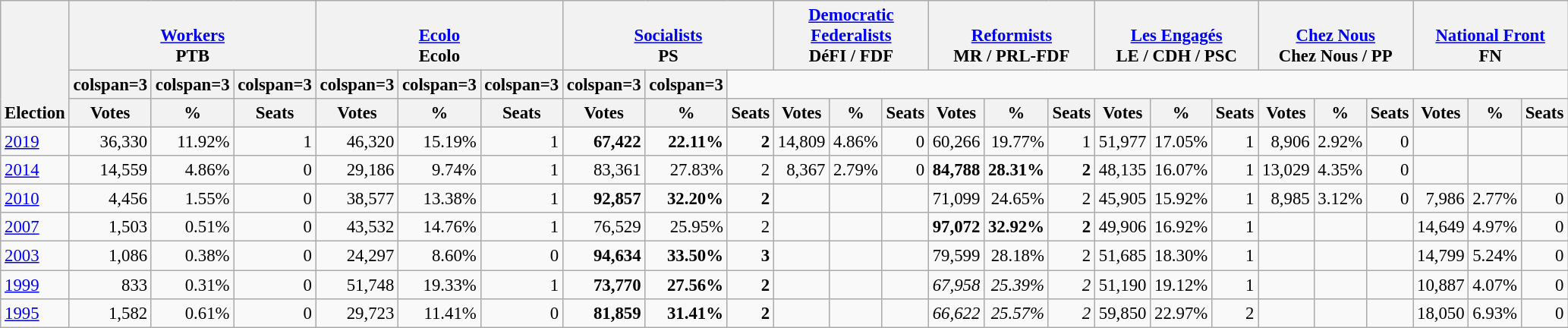<table class="wikitable" border="1" style="font-size:95%; text-align:right;">
<tr>
<th style="text-align:left;" valign=bottom rowspan=3>Election</th>
<th valign=bottom colspan=3><a href='#'>Workers</a><br>PTB</th>
<th valign=bottom colspan=3><a href='#'>Ecolo</a><br>Ecolo</th>
<th valign=bottom colspan=3><a href='#'>Socialists</a><br>PS</th>
<th valign=bottom colspan=3><a href='#'>Democratic Federalists</a><br>DéFI / FDF</th>
<th valign=bottom colspan=3><a href='#'>Reformists</a><br>MR / PRL-FDF</th>
<th valign=bottom colspan=3><a href='#'>Les Engagés</a><br>LE / CDH / PSC</th>
<th valign=bottom colspan=3><a href='#'>Chez Nous</a><br>Chez Nous / PP</th>
<th valign=bottom colspan=3><a href='#'>National Front</a><br>FN</th>
</tr>
<tr>
<th>colspan=3 </th>
<th>colspan=3 </th>
<th>colspan=3 </th>
<th>colspan=3 </th>
<th>colspan=3 </th>
<th>colspan=3 </th>
<th>colspan=3 </th>
<th>colspan=3 </th>
</tr>
<tr>
<th>Votes</th>
<th>%</th>
<th>Seats</th>
<th>Votes</th>
<th>%</th>
<th>Seats</th>
<th>Votes</th>
<th>%</th>
<th>Seats</th>
<th>Votes</th>
<th>%</th>
<th>Seats</th>
<th>Votes</th>
<th>%</th>
<th>Seats</th>
<th>Votes</th>
<th>%</th>
<th>Seats</th>
<th>Votes</th>
<th>%</th>
<th>Seats</th>
<th>Votes</th>
<th>%</th>
<th>Seats</th>
</tr>
<tr>
<td align=left><a href='#'>2019</a></td>
<td>36,330</td>
<td>11.92%</td>
<td>1</td>
<td>46,320</td>
<td>15.19%</td>
<td>1</td>
<td><strong>67,422</strong></td>
<td><strong>22.11%</strong></td>
<td><strong>2</strong></td>
<td>14,809</td>
<td>4.86%</td>
<td>0</td>
<td>60,266</td>
<td>19.77%</td>
<td>1</td>
<td>51,977</td>
<td>17.05%</td>
<td>1</td>
<td>8,906</td>
<td>2.92%</td>
<td>0</td>
<td></td>
<td></td>
<td></td>
</tr>
<tr>
<td align=left><a href='#'>2014</a></td>
<td>14,559</td>
<td>4.86%</td>
<td>0</td>
<td>29,186</td>
<td>9.74%</td>
<td>1</td>
<td>83,361</td>
<td>27.83%</td>
<td>2</td>
<td>8,367</td>
<td>2.79%</td>
<td>0</td>
<td><strong>84,788</strong></td>
<td><strong>28.31%</strong></td>
<td><strong>2</strong></td>
<td>48,135</td>
<td>16.07%</td>
<td>1</td>
<td>13,029</td>
<td>4.35%</td>
<td>0</td>
<td></td>
<td></td>
<td></td>
</tr>
<tr>
<td align=left><a href='#'>2010</a></td>
<td>4,456</td>
<td>1.55%</td>
<td>0</td>
<td>38,577</td>
<td>13.38%</td>
<td>1</td>
<td><strong>92,857</strong></td>
<td><strong>32.20%</strong></td>
<td><strong>2</strong></td>
<td></td>
<td></td>
<td></td>
<td>71,099</td>
<td>24.65%</td>
<td>2</td>
<td>45,905</td>
<td>15.92%</td>
<td>1</td>
<td>8,985</td>
<td>3.12%</td>
<td>0</td>
<td>7,986</td>
<td>2.77%</td>
<td>0</td>
</tr>
<tr>
<td align=left><a href='#'>2007</a></td>
<td>1,503</td>
<td>0.51%</td>
<td>0</td>
<td>43,532</td>
<td>14.76%</td>
<td>1</td>
<td>76,529</td>
<td>25.95%</td>
<td>2</td>
<td></td>
<td></td>
<td></td>
<td><strong>97,072</strong></td>
<td><strong>32.92%</strong></td>
<td><strong>2</strong></td>
<td>49,906</td>
<td>16.92%</td>
<td>1</td>
<td></td>
<td></td>
<td></td>
<td>14,649</td>
<td>4.97%</td>
<td>0</td>
</tr>
<tr>
<td align=left><a href='#'>2003</a></td>
<td>1,086</td>
<td>0.38%</td>
<td>0</td>
<td>24,297</td>
<td>8.60%</td>
<td>0</td>
<td><strong>94,634</strong></td>
<td><strong>33.50%</strong></td>
<td><strong>3</strong></td>
<td></td>
<td></td>
<td></td>
<td>79,599</td>
<td>28.18%</td>
<td>2</td>
<td>51,685</td>
<td>18.30%</td>
<td>1</td>
<td></td>
<td></td>
<td></td>
<td>14,799</td>
<td>5.24%</td>
<td>0</td>
</tr>
<tr>
<td align=left><a href='#'>1999</a></td>
<td>833</td>
<td>0.31%</td>
<td>0</td>
<td>51,748</td>
<td>19.33%</td>
<td>1</td>
<td><strong>73,770</strong></td>
<td><strong>27.56%</strong></td>
<td><strong>2</strong></td>
<td></td>
<td></td>
<td></td>
<td><em>67,958</em></td>
<td><em>25.39%</em></td>
<td><em>2</em></td>
<td>51,190</td>
<td>19.12%</td>
<td>1</td>
<td></td>
<td></td>
<td></td>
<td>10,887</td>
<td>4.07%</td>
<td>0</td>
</tr>
<tr>
<td align=left><a href='#'>1995</a></td>
<td>1,582</td>
<td>0.61%</td>
<td>0</td>
<td>29,723</td>
<td>11.41%</td>
<td>0</td>
<td><strong>81,859</strong></td>
<td><strong>31.41%</strong></td>
<td><strong>2</strong></td>
<td></td>
<td></td>
<td></td>
<td><em>66,622</em></td>
<td><em>25.57%</em></td>
<td><em>2</em></td>
<td>59,850</td>
<td>22.97%</td>
<td>2</td>
<td></td>
<td></td>
<td></td>
<td>18,050</td>
<td>6.93%</td>
<td>0</td>
</tr>
</table>
